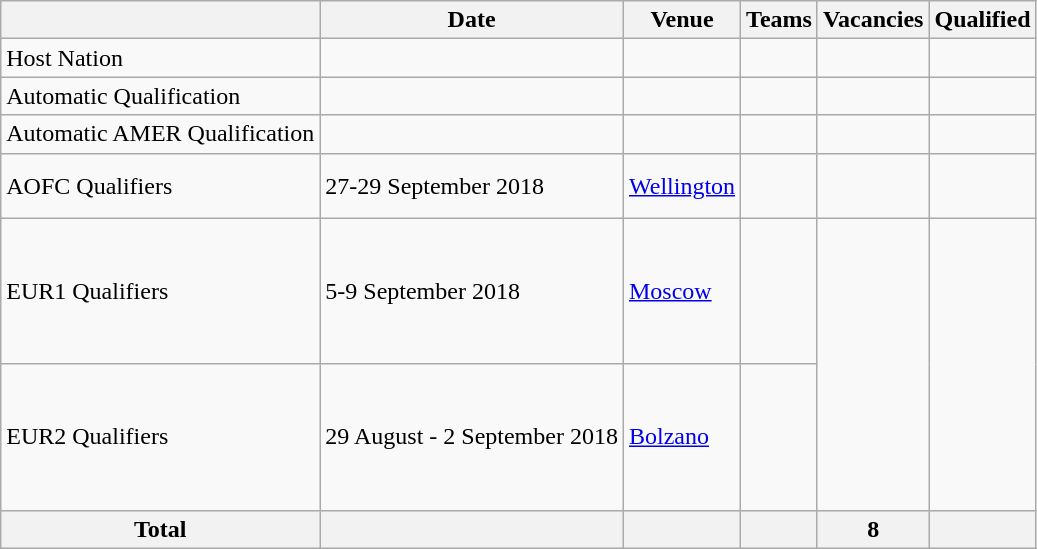<table class="wikitable">
<tr>
<th></th>
<th>Date</th>
<th>Venue</th>
<th>Teams</th>
<th>Vacancies</th>
<th>Qualified</th>
</tr>
<tr>
<td>Host Nation</td>
<td></td>
<td></td>
<td></td>
<td></td>
<td></td>
</tr>
<tr>
<td>Automatic Qualification</td>
<td></td>
<td></td>
<td></td>
<td></td>
<td></td>
</tr>
<tr>
<td>Automatic AMER Qualification</td>
<td></td>
<td></td>
<td></td>
<td></td>
<td></td>
</tr>
<tr>
<td>AOFC Qualifiers</td>
<td>27-29 September 2018</td>
<td> <a href='#'>Wellington</a></td>
<td><br><br></td>
<td></td>
<td><br></td>
</tr>
<tr>
<td>EUR1 Qualifiers</td>
<td>5-9 September 2018</td>
<td> <a href='#'>Moscow</a></td>
<td><br><br><br><br><br></td>
<td rowspan="2"></td>
<td rowspan="2"><br><br></td>
</tr>
<tr>
<td>EUR2 Qualifiers</td>
<td>29 August - 2 September 2018</td>
<td> <a href='#'>Bolzano</a></td>
<td><br><br><br><br><br></td>
</tr>
<tr>
<th>Total</th>
<th></th>
<th></th>
<th></th>
<th>8</th>
<th></th>
</tr>
</table>
